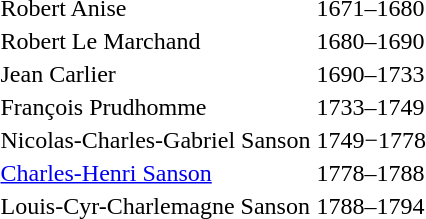<table>
<tr>
<td>Robert Anise</td>
<td>1671–1680</td>
</tr>
<tr>
<td>Robert Le Marchand</td>
<td>1680–1690</td>
</tr>
<tr>
<td>Jean Carlier</td>
<td>1690–1733</td>
</tr>
<tr>
<td>François Prudhomme</td>
<td>1733–1749</td>
</tr>
<tr>
<td>Nicolas-Charles-Gabriel Sanson</td>
<td>1749−1778</td>
</tr>
<tr>
<td><a href='#'>Charles-Henri Sanson</a></td>
<td>1778–1788</td>
</tr>
<tr>
<td>Louis-Cyr-Charlemagne Sanson</td>
<td>1788–1794</td>
</tr>
</table>
